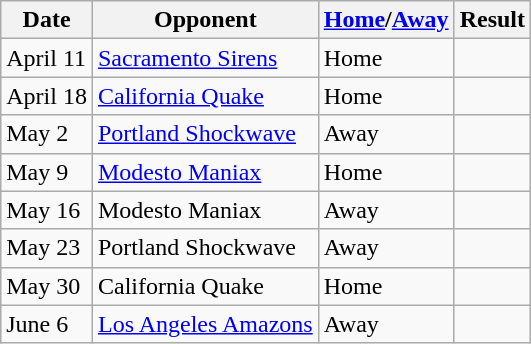<table class="wikitable">
<tr>
<th>Date</th>
<th>Opponent</th>
<th><a href='#'>Home</a>/<a href='#'>Away</a></th>
<th>Result</th>
</tr>
<tr>
<td>April 11</td>
<td><a href='#'>Sacramento Sirens</a></td>
<td>Home</td>
<td></td>
</tr>
<tr>
<td>April 18</td>
<td><a href='#'>California Quake</a></td>
<td>Home</td>
<td></td>
</tr>
<tr>
<td>May 2</td>
<td><a href='#'>Portland Shockwave</a></td>
<td>Away</td>
<td></td>
</tr>
<tr>
<td>May 9</td>
<td><a href='#'>Modesto Maniax</a></td>
<td>Home</td>
<td></td>
</tr>
<tr>
<td>May 16</td>
<td>Modesto Maniax</td>
<td>Away</td>
<td></td>
</tr>
<tr>
<td>May 23</td>
<td>Portland Shockwave</td>
<td>Away</td>
<td></td>
</tr>
<tr>
<td>May 30</td>
<td>California Quake</td>
<td>Home</td>
<td></td>
</tr>
<tr>
<td>June 6</td>
<td><a href='#'>Los Angeles Amazons</a></td>
<td>Away</td>
<td></td>
</tr>
</table>
